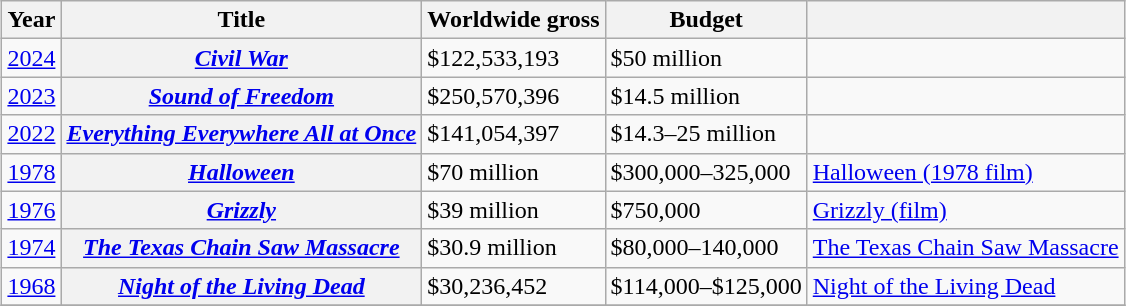<table class="wikitable sortable plainrowheaders" style="margin:auto; margin:auto;">
<tr>
<th scope="col">Year</th>
<th scope="col">Title</th>
<th scope="col">Worldwide gross</th>
<th>Budget</th>
<th scope="col"></th>
</tr>
<tr>
<td><a href='#'>2024</a></td>
<th scope="row"><em><a href='#'>Civil War</a></em></th>
<td>$122,533,193</td>
<td>$50 million</td>
<td></td>
</tr>
<tr>
<td><a href='#'>2023</a></td>
<th scope="row"><em><a href='#'>Sound of Freedom</a></em></th>
<td>$250,570,396</td>
<td>$14.5 million</td>
<td></td>
</tr>
<tr>
<td><a href='#'>2022</a></td>
<th scope="row"><em><a href='#'>Everything Everywhere All at Once</a></em></th>
<td>$141,054,397</td>
<td>$14.3–25 million</td>
<td></td>
</tr>
<tr>
<td><a href='#'>1978</a></td>
<th scope="row"><em><a href='#'>Halloween</a></em></th>
<td>$70 million</td>
<td>$300,000–325,000</td>
<td><a href='#'>Halloween (1978 film)</a></td>
</tr>
<tr>
<td><a href='#'>1976</a></td>
<th scope="row"><em><a href='#'>Grizzly</a></em></th>
<td>$39 million</td>
<td>$750,000</td>
<td><a href='#'>Grizzly (film)</a></td>
</tr>
<tr>
<td><a href='#'>1974</a></td>
<th scope="row"><em><a href='#'>The Texas Chain Saw Massacre</a></em></th>
<td>$30.9 million</td>
<td>$80,000–140,000</td>
<td><a href='#'>The Texas Chain Saw Massacre</a></td>
</tr>
<tr>
<td><a href='#'>1968</a></td>
<th scope="row"><em><a href='#'>Night of the Living Dead</a></em></th>
<td>$30,236,452</td>
<td>$114,000–$125,000</td>
<td><a href='#'>Night of the Living Dead</a></td>
</tr>
<tr>
</tr>
</table>
